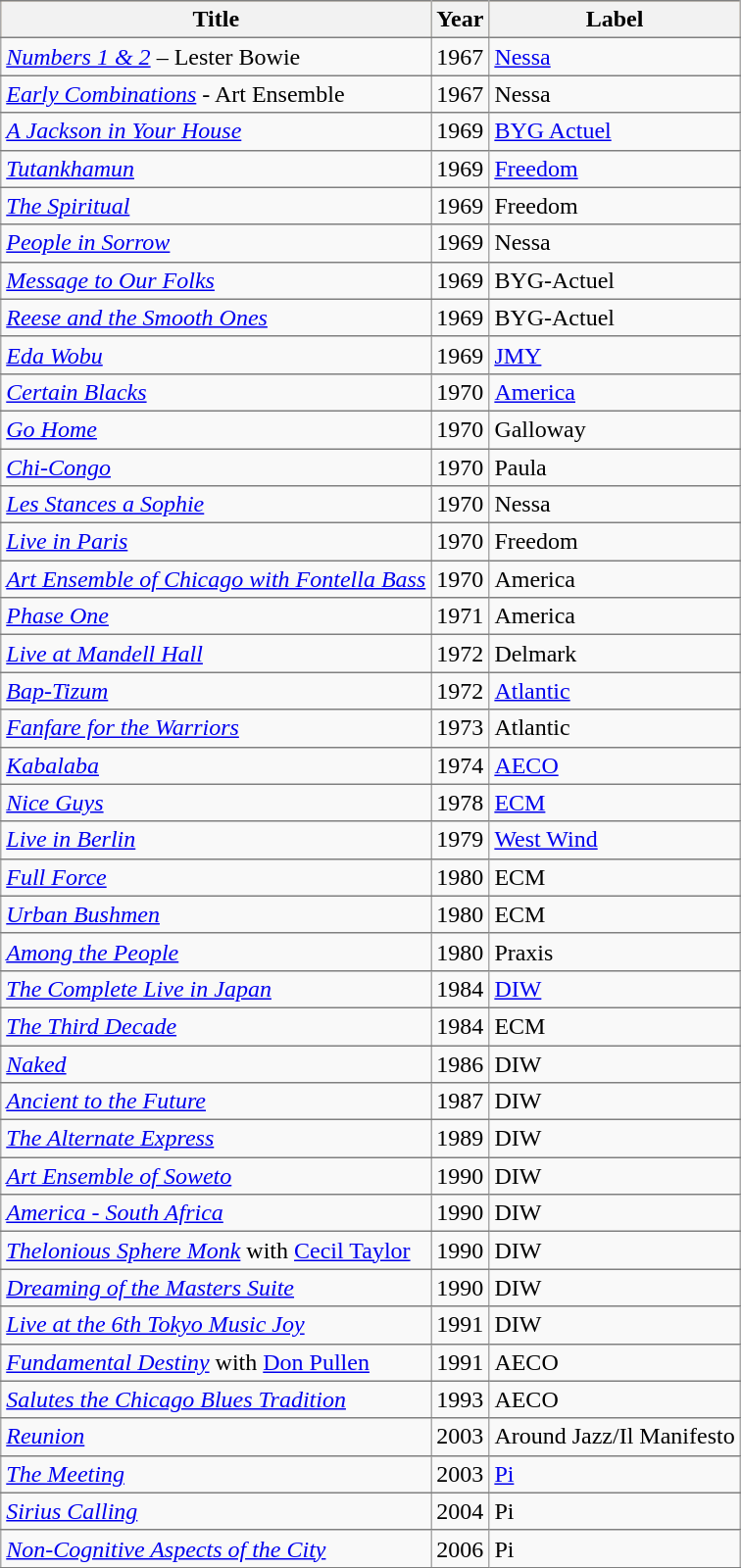<table class="wikitable sortable">
<tr style="background:#ffdead;">
<th align="left" style="border-bottom:1px solid grey; border-top:1px solid grey;">Title</th>
<th align="left" style="border-bottom:1px solid grey; border-top:1px solid grey;">Year</th>
<th align="left" style="border-bottom:1px solid grey; border-top:1px solid grey;">Label</th>
</tr>
<tr>
<td style="border-bottom:1px solid grey;"><em><a href='#'>Numbers 1 & 2</a></em> – Lester Bowie</td>
<td style="border-bottom:1px solid grey;">1967</td>
<td style="border-bottom:1px solid grey;"><a href='#'>Nessa</a></td>
</tr>
<tr>
<td style="border-bottom:1px solid grey;"><em><a href='#'>Early Combinations</a></em> - Art Ensemble</td>
<td style="border-bottom:1px solid grey;">1967</td>
<td style="border-bottom:1px solid grey;">Nessa</td>
</tr>
<tr>
<td style="border-bottom:1px solid grey;"><em><a href='#'>A Jackson in Your House</a></em></td>
<td style="border-bottom:1px solid grey;">1969</td>
<td style="border-bottom:1px solid grey;"><a href='#'>BYG Actuel</a></td>
</tr>
<tr>
<td style="border-bottom:1px solid grey;"><em><a href='#'>Tutankhamun</a></em></td>
<td style="border-bottom:1px solid grey;">1969</td>
<td style="border-bottom:1px solid grey;"><a href='#'>Freedom</a></td>
</tr>
<tr>
<td style="border-bottom:1px solid grey;"><em><a href='#'>The Spiritual</a></em></td>
<td style="border-bottom:1px solid grey;">1969</td>
<td style="border-bottom:1px solid grey;">Freedom</td>
</tr>
<tr>
<td style="border-bottom:1px solid grey;"><em><a href='#'>People in Sorrow</a></em></td>
<td style="border-bottom:1px solid grey;">1969</td>
<td style="border-bottom:1px solid grey;">Nessa</td>
</tr>
<tr>
<td style="border-bottom:1px solid grey;"><em><a href='#'>Message to Our Folks</a></em></td>
<td style="border-bottom:1px solid grey;">1969</td>
<td style="border-bottom:1px solid grey;">BYG-Actuel</td>
</tr>
<tr>
<td style="border-bottom:1px solid grey;"><em><a href='#'>Reese and the Smooth Ones</a></em></td>
<td style="border-bottom:1px solid grey;">1969</td>
<td style="border-bottom:1px solid grey;">BYG-Actuel</td>
</tr>
<tr>
<td style="border-bottom:1px solid grey;"><em><a href='#'>Eda Wobu</a></em></td>
<td style="border-bottom:1px solid grey;">1969</td>
<td style="border-bottom:1px solid grey;"><a href='#'>JMY</a></td>
</tr>
<tr>
<td style="border-bottom:1px solid grey;"><em><a href='#'>Certain Blacks</a></em></td>
<td style="border-bottom:1px solid grey;">1970</td>
<td style="border-bottom:1px solid grey;"><a href='#'>America</a></td>
</tr>
<tr>
<td style="border-bottom:1px solid grey;"><em><a href='#'>Go Home</a></em></td>
<td style="border-bottom:1px solid grey;">1970</td>
<td style="border-bottom:1px solid grey;">Galloway</td>
</tr>
<tr>
<td style="border-bottom:1px solid grey;"><em><a href='#'>Chi-Congo</a></em></td>
<td style="border-bottom:1px solid grey;">1970</td>
<td style="border-bottom:1px solid grey;">Paula</td>
</tr>
<tr>
<td style="border-bottom:1px solid grey;"><em><a href='#'>Les Stances a Sophie</a></em></td>
<td style="border-bottom:1px solid grey;">1970</td>
<td style="border-bottom:1px solid grey;">Nessa</td>
</tr>
<tr>
<td style="border-bottom:1px solid grey;"><em><a href='#'>Live in Paris</a></em></td>
<td style="border-bottom:1px solid grey;">1970</td>
<td style="border-bottom:1px solid grey;">Freedom</td>
</tr>
<tr>
<td style="border-bottom:1px solid grey;"><em><a href='#'>Art Ensemble of Chicago with Fontella Bass</a></em></td>
<td style="border-bottom:1px solid grey;">1970</td>
<td style="border-bottom:1px solid grey;">America</td>
</tr>
<tr>
<td style="border-bottom:1px solid grey;"><em><a href='#'>Phase One</a></em></td>
<td style="border-bottom:1px solid grey;">1971</td>
<td style="border-bottom:1px solid grey;">America</td>
</tr>
<tr>
<td style="border-bottom:1px solid grey;"><em><a href='#'>Live at Mandell Hall</a></em></td>
<td style="border-bottom:1px solid grey;">1972</td>
<td style="border-bottom:1px solid grey;">Delmark</td>
</tr>
<tr>
<td style="border-bottom:1px solid grey;"><em><a href='#'>Bap-Tizum</a></em></td>
<td style="border-bottom:1px solid grey;">1972</td>
<td style="border-bottom:1px solid grey;"><a href='#'>Atlantic</a></td>
</tr>
<tr>
<td style="border-bottom:1px solid grey;"><em><a href='#'>Fanfare for the Warriors</a></em></td>
<td style="border-bottom:1px solid grey;">1973</td>
<td style="border-bottom:1px solid grey;">Atlantic</td>
</tr>
<tr>
<td style="border-bottom:1px solid grey;"><em><a href='#'>Kabalaba</a></em></td>
<td style="border-bottom:1px solid grey;">1974</td>
<td style="border-bottom:1px solid grey;"><a href='#'>AECO</a></td>
</tr>
<tr>
<td style="border-bottom:1px solid grey;"><em><a href='#'>Nice Guys</a></em></td>
<td style="border-bottom:1px solid grey;">1978</td>
<td style="border-bottom:1px solid grey;"><a href='#'>ECM</a></td>
</tr>
<tr>
<td style="border-bottom:1px solid grey;"><em><a href='#'>Live in Berlin</a></em></td>
<td style="border-bottom:1px solid grey;">1979</td>
<td style="border-bottom:1px solid grey;"><a href='#'>West Wind</a></td>
</tr>
<tr>
<td style="border-bottom:1px solid grey;"><em><a href='#'>Full Force</a></em></td>
<td style="border-bottom:1px solid grey;">1980</td>
<td style="border-bottom:1px solid grey;">ECM</td>
</tr>
<tr>
<td style="border-bottom:1px solid grey;"><em><a href='#'>Urban Bushmen</a></em></td>
<td style="border-bottom:1px solid grey;">1980</td>
<td style="border-bottom:1px solid grey;">ECM</td>
</tr>
<tr>
<td style="border-bottom:1px solid grey;"><em><a href='#'>Among the People</a></em></td>
<td style="border-bottom:1px solid grey;">1980</td>
<td style="border-bottom:1px solid grey;">Praxis</td>
</tr>
<tr>
<td style="border-bottom:1px solid grey;"><em><a href='#'>The Complete Live in Japan</a></em></td>
<td style="border-bottom:1px solid grey;">1984</td>
<td style="border-bottom:1px solid grey;"><a href='#'>DIW</a></td>
</tr>
<tr>
<td style="border-bottom:1px solid grey;"><em><a href='#'>The Third Decade</a></em></td>
<td style="border-bottom:1px solid grey;">1984</td>
<td style="border-bottom:1px solid grey;">ECM</td>
</tr>
<tr>
<td style="border-bottom:1px solid grey;"><em><a href='#'>Naked</a></em></td>
<td style="border-bottom:1px solid grey;">1986</td>
<td style="border-bottom:1px solid grey;">DIW</td>
</tr>
<tr>
<td style="border-bottom:1px solid grey;"><em><a href='#'>Ancient to the Future</a></em></td>
<td style="border-bottom:1px solid grey;">1987</td>
<td style="border-bottom:1px solid grey;">DIW</td>
</tr>
<tr>
<td style="border-bottom:1px solid grey;"><em><a href='#'>The Alternate Express</a></em></td>
<td style="border-bottom:1px solid grey;">1989</td>
<td style="border-bottom:1px solid grey;">DIW</td>
</tr>
<tr>
<td style="border-bottom:1px solid grey;"><em><a href='#'>Art Ensemble of Soweto</a></em></td>
<td style="border-bottom:1px solid grey;">1990</td>
<td style="border-bottom:1px solid grey;">DIW</td>
</tr>
<tr>
<td style="border-bottom:1px solid grey;"><em><a href='#'>America - South Africa</a></em></td>
<td style="border-bottom:1px solid grey;">1990</td>
<td style="border-bottom:1px solid grey;">DIW</td>
</tr>
<tr>
<td style="border-bottom:1px solid grey;"><em><a href='#'>Thelonious Sphere Monk</a></em> with <a href='#'>Cecil Taylor</a></td>
<td style="border-bottom:1px solid grey;">1990</td>
<td style="border-bottom:1px solid grey;">DIW</td>
</tr>
<tr>
<td style="border-bottom:1px solid grey;"><em><a href='#'>Dreaming of the Masters Suite</a></em></td>
<td style="border-bottom:1px solid grey;">1990</td>
<td style="border-bottom:1px solid grey;">DIW</td>
</tr>
<tr>
<td style="border-bottom:1px solid grey;"><em><a href='#'>Live at the 6th Tokyo Music Joy</a></em></td>
<td style="border-bottom:1px solid grey;">1991</td>
<td style="border-bottom:1px solid grey;">DIW</td>
</tr>
<tr>
<td style="border-bottom:1px solid grey;"><em><a href='#'>Fundamental Destiny</a></em> with <a href='#'>Don Pullen</a></td>
<td style="border-bottom:1px solid grey;">1991</td>
<td style="border-bottom:1px solid grey;">AECO</td>
</tr>
<tr>
<td style="border-bottom:1px solid grey;"><em><a href='#'>Salutes the Chicago Blues Tradition</a></em></td>
<td style="border-bottom:1px solid grey;">1993</td>
<td style="border-bottom:1px solid grey;">AECO</td>
</tr>
<tr>
<td style="border-bottom:1px solid grey;"><em><a href='#'>Reunion</a></em></td>
<td style="border-bottom:1px solid grey;">2003</td>
<td style="border-bottom:1px solid grey;">Around Jazz/Il Manifesto</td>
</tr>
<tr>
<td style="border-bottom:1px solid grey;"><em><a href='#'>The Meeting</a></em></td>
<td style="border-bottom:1px solid grey;">2003</td>
<td style="border-bottom:1px solid grey;"><a href='#'>Pi</a></td>
</tr>
<tr>
<td style="border-bottom:1px solid grey;"><em><a href='#'>Sirius Calling</a></em></td>
<td style="border-bottom:1px solid grey;">2004</td>
<td style="border-bottom:1px solid grey;">Pi</td>
</tr>
<tr>
<td style="border-bottom:1px solid grey;"><em><a href='#'>Non-Cognitive Aspects of the City</a></em></td>
<td style="border-bottom:1px solid grey;">2006</td>
<td style="border-bottom:1px solid grey;">Pi</td>
</tr>
</table>
